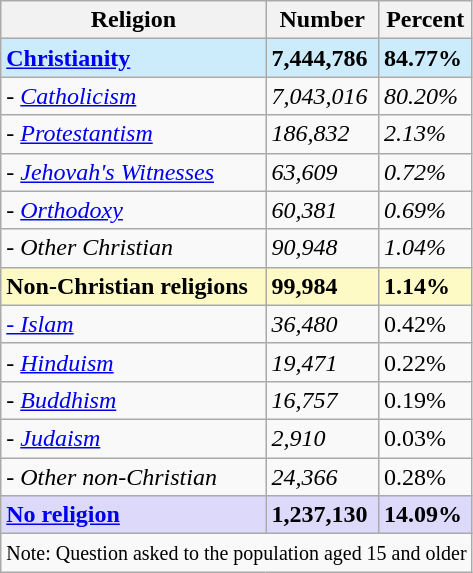<table class="wikitable sortable">
<tr>
<th>Religion</th>
<th>Number</th>
<th>Percent</th>
</tr>
<tr>
<td style="background:#CCECFC;"><strong><a href='#'>Christianity</a></strong></td>
<td style="background:#CCECFC;"><strong>7,444,786</strong></td>
<td style="background:#CCECFC;"><strong>84.77%</strong></td>
</tr>
<tr>
<td><em>- <a href='#'>Catholicism</a></em></td>
<td><em>7,043,016</em></td>
<td><em>80.20%</em></td>
</tr>
<tr>
<td><em>- <a href='#'>Protestantism</a></em></td>
<td><em>186,832</em></td>
<td><em>2.13%</em></td>
</tr>
<tr>
<td><em>- <a href='#'>Jehovah's Witnesses</a></em></td>
<td><em>63,609</em></td>
<td><em>0.72%</em></td>
</tr>
<tr>
<td><em>- <a href='#'>Orthodoxy</a></em></td>
<td><em>60,381</em></td>
<td><em>0.69%</em></td>
</tr>
<tr>
<td><em>- Other Christian</em></td>
<td><em>90,948</em></td>
<td><em>1.04%</em></td>
</tr>
<tr>
<td style="background:#FEFAC5;"><strong>Non-Christian religions</strong></td>
<td style="background:#FEFAC5;"><strong>99,984</strong></td>
<td style="background:#FEFAC5;"><strong>1.14%</strong></td>
</tr>
<tr>
<td><em><a href='#'>- Islam</a></em></td>
<td><em>36,480</em></td>
<td>0.42%</td>
</tr>
<tr>
<td><em>- <a href='#'>Hinduism</a></em></td>
<td><em>19,471</em></td>
<td>0.22%</td>
</tr>
<tr>
<td><em>- <a href='#'>Buddhism</a></em></td>
<td><em>16,757</em></td>
<td>0.19%</td>
</tr>
<tr>
<td><em>- <a href='#'>Judaism</a></em></td>
<td><em>2,910</em></td>
<td>0.03%</td>
</tr>
<tr>
<td><em>- Other non-Christian</em></td>
<td><em>24,366</em></td>
<td>0.28%</td>
</tr>
<tr>
<td style="background:#DCD9FA;"><strong><a href='#'>No religion</a></strong></td>
<td style="background:#DCD9FA;"><strong>1,237,130</strong></td>
<td style="background:#DCD9FA;"><strong>14.09%</strong></td>
</tr>
<tr>
<td colspan="3"><small>Note: Question asked to the population aged 15 and older</small></td>
</tr>
</table>
